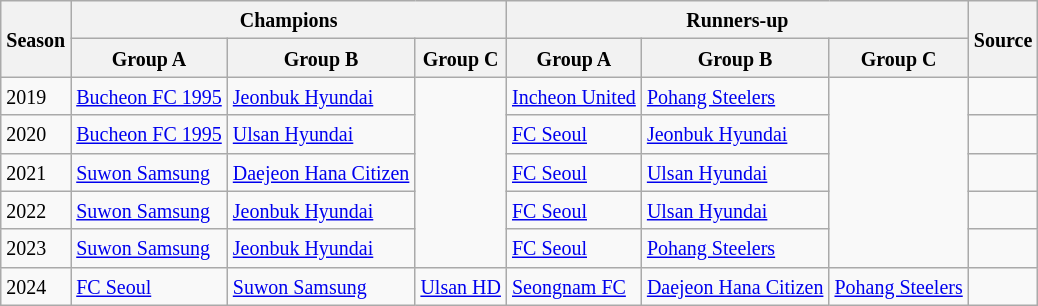<table class="wikitable defaultcenter">
<tr>
<th rowspan="2"><small>Season</small></th>
<th colspan="3"><small>Champions</small></th>
<th colspan="3"><small>Runners-up</small></th>
<th rowspan="2"><small>Source</small></th>
</tr>
<tr>
<th><small>Group A</small></th>
<th><small>Group B</small></th>
<th><small>Group C</small></th>
<th><small>Group A</small></th>
<th><small>Group B</small></th>
<th><small>Group C</small></th>
</tr>
<tr>
<td><small>2019</small></td>
<td><a href='#'><small>Bucheon FC 1995</small></a></td>
<td><a href='#'><small>Jeonbuk Hyundai</small></a></td>
<td rowspan="5"></td>
<td><a href='#'><small>Incheon United</small></a></td>
<td><a href='#'><small>Pohang Steelers</small></a></td>
<td rowspan="5"></td>
<td><small></small></td>
</tr>
<tr>
<td><small>2020</small></td>
<td><a href='#'><small>Bucheon FC 1995</small></a></td>
<td><a href='#'><small>Ulsan Hyundai</small></a></td>
<td><a href='#'><small>FC Seoul</small></a></td>
<td><a href='#'><small>Jeonbuk Hyundai</small></a></td>
<td></td>
</tr>
<tr>
<td><small>2021</small></td>
<td><a href='#'><small>Suwon Samsung</small></a></td>
<td><small><a href='#'>Daejeon Hana Citizen</a></small></td>
<td><a href='#'><small>FC Seoul</small></a></td>
<td><a href='#'><small>Ulsan Hyundai</small></a></td>
<td></td>
</tr>
<tr>
<td><small>2022</small></td>
<td><a href='#'><small>Suwon Samsung</small></a></td>
<td><a href='#'><small>Jeonbuk Hyundai</small></a></td>
<td><a href='#'><small>FC Seoul</small></a></td>
<td><a href='#'><small>Ulsan Hyundai</small></a></td>
<td></td>
</tr>
<tr>
<td><small>2023</small></td>
<td><a href='#'><small>Suwon Samsung</small></a></td>
<td><a href='#'><small>Jeonbuk Hyundai</small></a></td>
<td><a href='#'><small>FC Seoul</small></a></td>
<td><a href='#'><small>Pohang Steelers</small></a></td>
<td><small></small></td>
</tr>
<tr>
<td><small>2024</small></td>
<td><a href='#'><small>FC Seoul</small></a></td>
<td><a href='#'><small>Suwon Samsung</small></a></td>
<td><a href='#'><small>Ulsan HD</small></a></td>
<td><small><a href='#'>Seongnam FC</a></small></td>
<td><small><a href='#'>Daejeon Hana Citizen</a></small></td>
<td><a href='#'><small>Pohang Steelers</small></a></td>
<td><small></small></td>
</tr>
</table>
